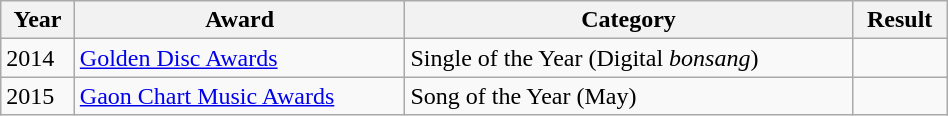<table | width="50%" class="wikitable sortable">
<tr>
<th>Year</th>
<th>Award</th>
<th>Category</th>
<th>Result</th>
</tr>
<tr>
<td>2014</td>
<td><a href='#'>Golden Disc Awards</a></td>
<td>Single of the Year (Digital <em>bonsang</em>)</td>
<td></td>
</tr>
<tr>
<td>2015</td>
<td><a href='#'>Gaon Chart Music Awards</a></td>
<td>Song of the Year (May)</td>
<td></td>
</tr>
</table>
